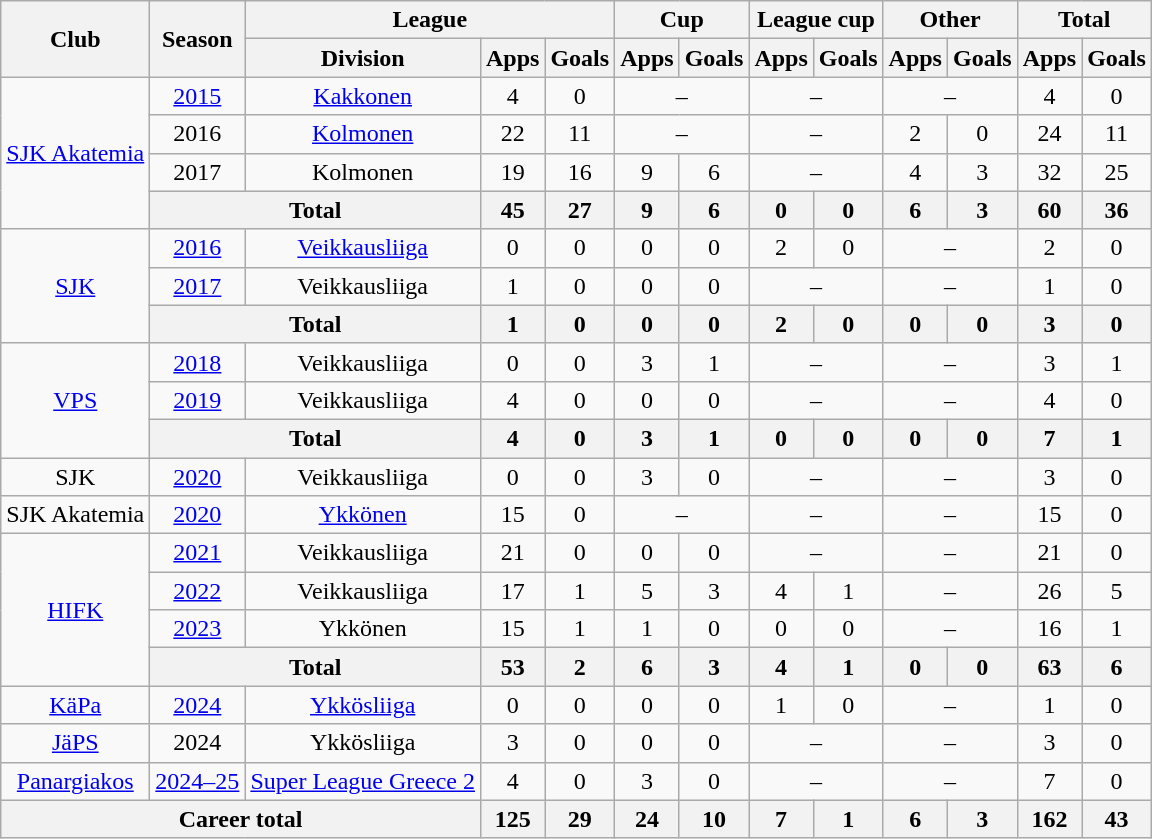<table class="wikitable" style="text-align:center">
<tr>
<th rowspan="2">Club</th>
<th rowspan="2">Season</th>
<th colspan="3">League</th>
<th colspan="2">Cup</th>
<th colspan="2">League cup</th>
<th colspan="2">Other</th>
<th colspan="2">Total</th>
</tr>
<tr>
<th>Division</th>
<th>Apps</th>
<th>Goals</th>
<th>Apps</th>
<th>Goals</th>
<th>Apps</th>
<th>Goals</th>
<th>Apps</th>
<th>Goals</th>
<th>Apps</th>
<th>Goals</th>
</tr>
<tr>
<td rowspan=4><a href='#'>SJK Akatemia</a></td>
<td><a href='#'>2015</a></td>
<td><a href='#'>Kakkonen</a></td>
<td>4</td>
<td>0</td>
<td colspan=2>–</td>
<td colspan=2>–</td>
<td colspan=2>–</td>
<td>4</td>
<td>0</td>
</tr>
<tr>
<td>2016</td>
<td><a href='#'>Kolmonen</a></td>
<td>22</td>
<td>11</td>
<td colspan=2>–</td>
<td colspan=2>–</td>
<td>2</td>
<td>0</td>
<td>24</td>
<td>11</td>
</tr>
<tr>
<td>2017</td>
<td>Kolmonen</td>
<td>19</td>
<td>16</td>
<td>9</td>
<td>6</td>
<td colspan=2>–</td>
<td>4</td>
<td>3</td>
<td>32</td>
<td>25</td>
</tr>
<tr>
<th colspan="2">Total</th>
<th>45</th>
<th>27</th>
<th>9</th>
<th>6</th>
<th>0</th>
<th>0</th>
<th>6</th>
<th>3</th>
<th>60</th>
<th>36</th>
</tr>
<tr>
<td rowspan=3><a href='#'>SJK</a></td>
<td><a href='#'>2016</a></td>
<td><a href='#'>Veikkausliiga</a></td>
<td>0</td>
<td>0</td>
<td>0</td>
<td>0</td>
<td>2</td>
<td>0</td>
<td colspan=2>–</td>
<td>2</td>
<td>0</td>
</tr>
<tr>
<td><a href='#'>2017</a></td>
<td>Veikkausliiga</td>
<td>1</td>
<td>0</td>
<td>0</td>
<td>0</td>
<td colspan=2>–</td>
<td colspan=2>–</td>
<td>1</td>
<td>0</td>
</tr>
<tr>
<th colspan="2">Total</th>
<th>1</th>
<th>0</th>
<th>0</th>
<th>0</th>
<th>2</th>
<th>0</th>
<th>0</th>
<th>0</th>
<th>3</th>
<th>0</th>
</tr>
<tr>
<td rowspan=3><a href='#'>VPS</a></td>
<td><a href='#'>2018</a></td>
<td>Veikkausliiga</td>
<td>0</td>
<td>0</td>
<td>3</td>
<td>1</td>
<td colspan=2>–</td>
<td colspan=2>–</td>
<td>3</td>
<td>1</td>
</tr>
<tr>
<td><a href='#'>2019</a></td>
<td>Veikkausliiga</td>
<td>4</td>
<td>0</td>
<td>0</td>
<td>0</td>
<td colspan=2>–</td>
<td colspan=2>–</td>
<td>4</td>
<td>0</td>
</tr>
<tr>
<th colspan="2">Total</th>
<th>4</th>
<th>0</th>
<th>3</th>
<th>1</th>
<th>0</th>
<th>0</th>
<th>0</th>
<th>0</th>
<th>7</th>
<th>1</th>
</tr>
<tr>
<td>SJK</td>
<td><a href='#'>2020</a></td>
<td>Veikkausliiga</td>
<td>0</td>
<td>0</td>
<td>3</td>
<td>0</td>
<td colspan=2>–</td>
<td colspan=2>–</td>
<td>3</td>
<td>0</td>
</tr>
<tr>
<td>SJK Akatemia</td>
<td><a href='#'>2020</a></td>
<td><a href='#'>Ykkönen</a></td>
<td>15</td>
<td>0</td>
<td colspan=2>–</td>
<td colspan=2>–</td>
<td colspan=2>–</td>
<td>15</td>
<td>0</td>
</tr>
<tr>
<td rowspan=4><a href='#'>HIFK</a></td>
<td><a href='#'>2021</a></td>
<td>Veikkausliiga</td>
<td>21</td>
<td>0</td>
<td>0</td>
<td>0</td>
<td colspan=2>–</td>
<td colspan=2>–</td>
<td>21</td>
<td>0</td>
</tr>
<tr>
<td><a href='#'>2022</a></td>
<td>Veikkausliiga</td>
<td>17</td>
<td>1</td>
<td>5</td>
<td>3</td>
<td>4</td>
<td>1</td>
<td colspan=2>–</td>
<td>26</td>
<td>5</td>
</tr>
<tr>
<td><a href='#'>2023</a></td>
<td>Ykkönen</td>
<td>15</td>
<td>1</td>
<td>1</td>
<td>0</td>
<td>0</td>
<td>0</td>
<td colspan=2>–</td>
<td>16</td>
<td>1</td>
</tr>
<tr>
<th colspan="2">Total</th>
<th>53</th>
<th>2</th>
<th>6</th>
<th>3</th>
<th>4</th>
<th>1</th>
<th>0</th>
<th>0</th>
<th>63</th>
<th>6</th>
</tr>
<tr>
<td><a href='#'>KäPa</a></td>
<td><a href='#'>2024</a></td>
<td><a href='#'>Ykkösliiga</a></td>
<td>0</td>
<td>0</td>
<td>0</td>
<td>0</td>
<td>1</td>
<td>0</td>
<td colspan=2>–</td>
<td>1</td>
<td>0</td>
</tr>
<tr>
<td><a href='#'>JäPS</a></td>
<td>2024</td>
<td>Ykkösliiga</td>
<td>3</td>
<td>0</td>
<td>0</td>
<td>0</td>
<td colspan=2>–</td>
<td colspan=2>–</td>
<td>3</td>
<td>0</td>
</tr>
<tr>
<td><a href='#'>Panargiakos</a></td>
<td><a href='#'>2024–25</a></td>
<td><a href='#'>Super League Greece 2</a></td>
<td>4</td>
<td>0</td>
<td>3</td>
<td>0</td>
<td colspan=2>–</td>
<td colspan=2>–</td>
<td>7</td>
<td>0</td>
</tr>
<tr>
<th colspan="3">Career total</th>
<th>125</th>
<th>29</th>
<th>24</th>
<th>10</th>
<th>7</th>
<th>1</th>
<th>6</th>
<th>3</th>
<th>162</th>
<th>43</th>
</tr>
</table>
